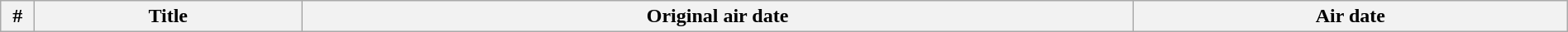<table class="wikitable plainrowheaders" style="width:100%; margin:auto;">
<tr>
<th width="20">#</th>
<th>Title</th>
<th>Original air date</th>
<th>Air date<br>


















































</th>
</tr>
</table>
